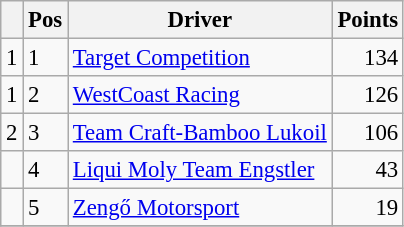<table class="wikitable" style="font-size: 95%;">
<tr>
<th></th>
<th>Pos</th>
<th>Driver</th>
<th>Points</th>
</tr>
<tr>
<td align="left"> 1</td>
<td>1</td>
<td> <a href='#'>Target Competition</a></td>
<td align="right">134</td>
</tr>
<tr>
<td align="left"> 1</td>
<td>2</td>
<td> <a href='#'>WestCoast Racing</a></td>
<td align="right">126</td>
</tr>
<tr>
<td align="left"> 2</td>
<td>3</td>
<td> <a href='#'>Team Craft-Bamboo Lukoil</a></td>
<td align="right">106</td>
</tr>
<tr>
<td align="left"></td>
<td>4</td>
<td> <a href='#'>Liqui Moly Team Engstler</a></td>
<td align="right">43</td>
</tr>
<tr>
<td align="left"></td>
<td>5</td>
<td> <a href='#'>Zengő Motorsport</a></td>
<td align="right">19</td>
</tr>
<tr>
</tr>
</table>
